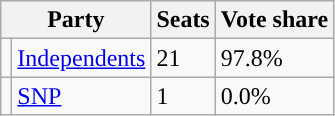<table class="wikitable">
<tr>
<th scope="col"; colspan="2">Party</th>
<th scope="col">Seats</th>
<th scope="col">Vote share</th>
</tr>
<tr>
<td style="background-color: "></td>
<td scope="row"><a href='#'>Independents</a></td>
<td>21</td>
<td>97.8%</td>
</tr>
<tr>
<td style="background-color: "></td>
<td scope="row"><a href='#'>SNP</a></td>
<td>1</td>
<td>0.0%</td>
</tr>
</table>
